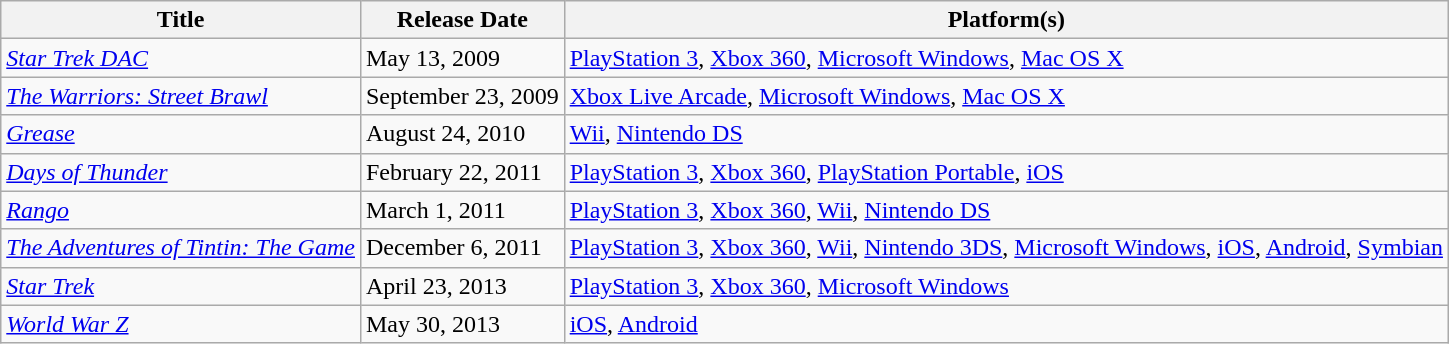<table class="wikitable sortable">
<tr>
<th>Title</th>
<th>Release Date</th>
<th>Platform(s)</th>
</tr>
<tr>
<td><em><a href='#'>Star Trek DAC</a></em></td>
<td>May 13, 2009</td>
<td><a href='#'>PlayStation 3</a>, <a href='#'>Xbox 360</a>, <a href='#'>Microsoft Windows</a>, <a href='#'>Mac OS X</a></td>
</tr>
<tr>
<td><em><a href='#'>The Warriors: Street Brawl</a></em></td>
<td>September 23, 2009</td>
<td><a href='#'>Xbox Live Arcade</a>, <a href='#'>Microsoft Windows</a>, <a href='#'>Mac OS X</a></td>
</tr>
<tr>
<td><em><a href='#'>Grease</a></em></td>
<td>August 24, 2010</td>
<td><a href='#'>Wii</a>, <a href='#'>Nintendo DS</a></td>
</tr>
<tr>
<td><em><a href='#'>Days of Thunder</a></em></td>
<td>February 22, 2011</td>
<td><a href='#'>PlayStation 3</a>, <a href='#'>Xbox 360</a>, <a href='#'>PlayStation Portable</a>, <a href='#'>iOS</a></td>
</tr>
<tr>
<td><em><a href='#'>Rango</a></em></td>
<td>March 1, 2011</td>
<td><a href='#'>PlayStation 3</a>, <a href='#'>Xbox 360</a>, <a href='#'>Wii</a>, <a href='#'>Nintendo DS</a></td>
</tr>
<tr>
<td><em><a href='#'>The Adventures of Tintin: The Game</a></em></td>
<td>December 6, 2011</td>
<td><a href='#'>PlayStation 3</a>, <a href='#'>Xbox 360</a>, <a href='#'>Wii</a>, <a href='#'>Nintendo 3DS</a>, <a href='#'>Microsoft Windows</a>, <a href='#'>iOS</a>, <a href='#'>Android</a>, <a href='#'>Symbian</a></td>
</tr>
<tr>
<td><em><a href='#'>Star Trek</a></em></td>
<td>April 23, 2013</td>
<td><a href='#'>PlayStation 3</a>, <a href='#'>Xbox 360</a>, <a href='#'>Microsoft Windows</a></td>
</tr>
<tr>
<td><em><a href='#'>World War Z</a></em></td>
<td>May 30, 2013</td>
<td><a href='#'>iOS</a>, <a href='#'>Android</a></td>
</tr>
</table>
